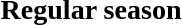<table width=100%>
<tr>
<td valign=top width=50%><br><h3>Regular season</h3>





</td>
</tr>
</table>
